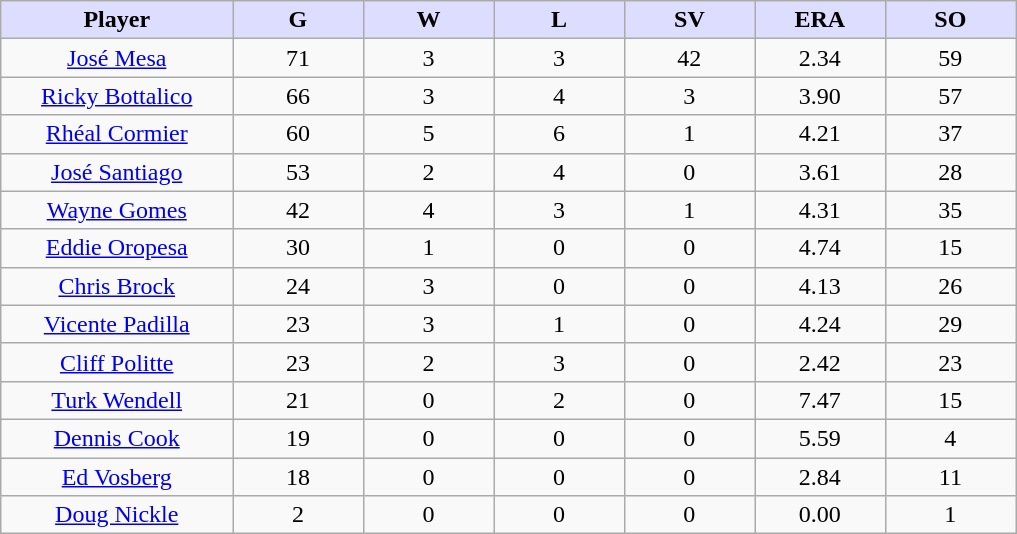<table class="wikitable sortable">
<tr>
<th style="background:#ddf; width:16%;">Player</th>
<th style="background:#ddf; width:9%;">G</th>
<th style="background:#ddf; width:9%;">W</th>
<th style="background:#ddf; width:9%;">L</th>
<th style="background:#ddf; width:9%;">SV</th>
<th style="background:#ddf; width:9%;">ERA</th>
<th style="background:#ddf; width:9%;">SO</th>
</tr>
<tr align=center>
<td><a href='#'>José Mesa</a></td>
<td>71</td>
<td>3</td>
<td>3</td>
<td>42</td>
<td>2.34</td>
<td>59</td>
</tr>
<tr align=center>
<td><a href='#'>Ricky Bottalico</a></td>
<td>66</td>
<td>3</td>
<td>4</td>
<td>3</td>
<td>3.90</td>
<td>57</td>
</tr>
<tr align=center>
<td><a href='#'>Rhéal Cormier</a></td>
<td>60</td>
<td>5</td>
<td>6</td>
<td>1</td>
<td>4.21</td>
<td>37</td>
</tr>
<tr align=center>
<td><a href='#'>José Santiago</a></td>
<td>53</td>
<td>2</td>
<td>4</td>
<td>0</td>
<td>3.61</td>
<td>28</td>
</tr>
<tr align=center>
<td><a href='#'>Wayne Gomes</a></td>
<td>42</td>
<td>4</td>
<td>3</td>
<td>1</td>
<td>4.31</td>
<td>35</td>
</tr>
<tr align=center>
<td><a href='#'>Eddie Oropesa</a></td>
<td>30</td>
<td>1</td>
<td>0</td>
<td>0</td>
<td>4.74</td>
<td>15</td>
</tr>
<tr align=center>
<td><a href='#'>Chris Brock</a></td>
<td>24</td>
<td>3</td>
<td>0</td>
<td>0</td>
<td>4.13</td>
<td>26</td>
</tr>
<tr align=center>
<td><a href='#'>Vicente Padilla</a></td>
<td>23</td>
<td>3</td>
<td>1</td>
<td>0</td>
<td>4.24</td>
<td>29</td>
</tr>
<tr align=center>
<td><a href='#'>Cliff Politte</a></td>
<td>23</td>
<td>2</td>
<td>3</td>
<td>0</td>
<td>2.42</td>
<td>23</td>
</tr>
<tr align=center>
<td><a href='#'>Turk Wendell</a></td>
<td>21</td>
<td>0</td>
<td>2</td>
<td>0</td>
<td>7.47</td>
<td>15</td>
</tr>
<tr align=center>
<td><a href='#'>Dennis Cook</a></td>
<td>19</td>
<td>0</td>
<td>0</td>
<td>0</td>
<td>5.59</td>
<td>4</td>
</tr>
<tr align=center>
<td><a href='#'>Ed Vosberg</a></td>
<td>18</td>
<td>0</td>
<td>0</td>
<td>0</td>
<td>2.84</td>
<td>11</td>
</tr>
<tr align=center>
<td><a href='#'>Doug Nickle</a></td>
<td>2</td>
<td>0</td>
<td>0</td>
<td>0</td>
<td>0.00</td>
<td>1</td>
</tr>
</table>
